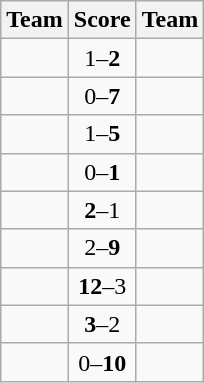<table class="wikitable">
<tr>
<th>Team</th>
<th>Score</th>
<th>Team</th>
</tr>
<tr>
<td></td>
<td align=center>1–<strong>2</strong></td>
<td><strong></strong></td>
</tr>
<tr>
<td></td>
<td align=center>0–<strong>7</strong></td>
<td><strong></strong></td>
</tr>
<tr>
<td></td>
<td align=center>1–<strong>5</strong></td>
<td><strong></strong></td>
</tr>
<tr>
<td></td>
<td align=center>0–<strong>1</strong></td>
<td><strong></strong></td>
</tr>
<tr>
<td><strong></strong></td>
<td align=center><strong>2</strong>–1</td>
<td></td>
</tr>
<tr>
<td></td>
<td align=center>2–<strong>9</strong></td>
<td><strong></strong></td>
</tr>
<tr>
<td><strong></strong></td>
<td align=center><strong>12</strong>–3</td>
<td></td>
</tr>
<tr>
<td><strong></strong></td>
<td align=center><strong>3</strong>–2</td>
<td></td>
</tr>
<tr>
<td></td>
<td align=center>0–<strong>10</strong></td>
<td><strong></strong></td>
</tr>
</table>
